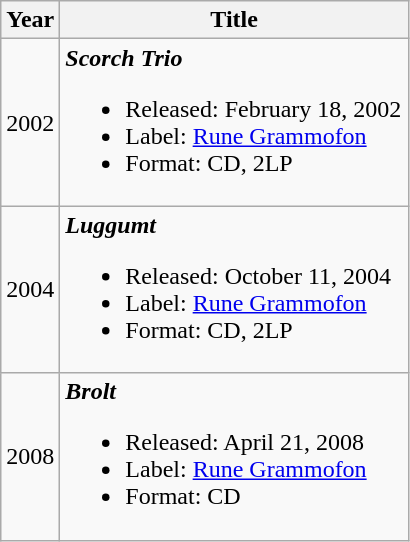<table class="wikitable">
<tr>
<th>Year</th>
<th style="width:225px;">Title</th>
</tr>
<tr>
<td>2002</td>
<td><strong><em>Scorch Trio</em></strong><br><ul><li>Released: February 18, 2002</li><li>Label: <a href='#'>Rune Grammofon</a> </li><li>Format: CD, 2LP</li></ul></td>
</tr>
<tr>
<td>2004</td>
<td><strong><em>Luggumt</em></strong><br><ul><li>Released: October 11, 2004</li><li>Label: <a href='#'>Rune Grammofon</a> </li><li>Format: CD, 2LP</li></ul></td>
</tr>
<tr>
<td>2008</td>
<td><strong><em>Brolt</em></strong><br><ul><li>Released: April 21, 2008</li><li>Label: <a href='#'>Rune Grammofon</a> </li><li>Format: CD</li></ul></td>
</tr>
</table>
